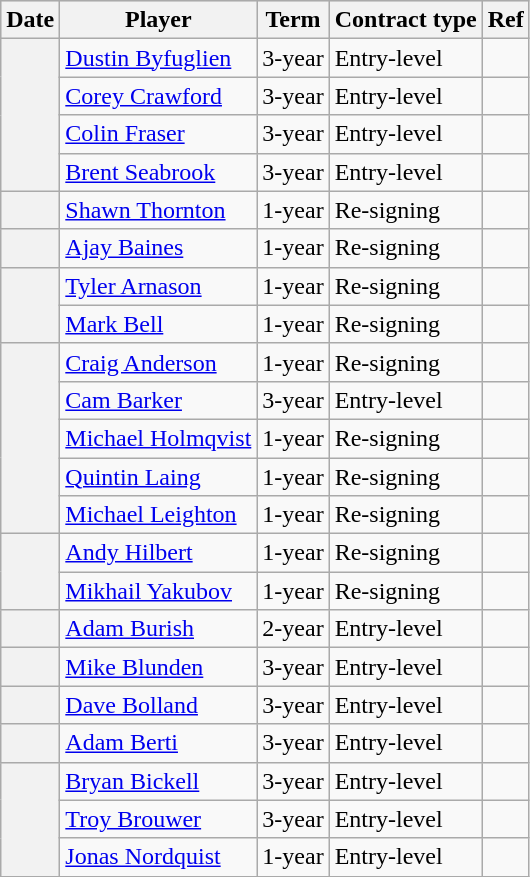<table class="wikitable plainrowheaders">
<tr style="background:#ddd; text-align:center;">
<th>Date</th>
<th>Player</th>
<th>Term</th>
<th>Contract type</th>
<th>Ref</th>
</tr>
<tr>
<th scope="row" rowspan=4></th>
<td><a href='#'>Dustin Byfuglien</a></td>
<td>3-year</td>
<td>Entry-level</td>
<td></td>
</tr>
<tr>
<td><a href='#'>Corey Crawford</a></td>
<td>3-year</td>
<td>Entry-level</td>
<td></td>
</tr>
<tr>
<td><a href='#'>Colin Fraser</a></td>
<td>3-year</td>
<td>Entry-level</td>
<td></td>
</tr>
<tr>
<td><a href='#'>Brent Seabrook</a></td>
<td>3-year</td>
<td>Entry-level</td>
<td></td>
</tr>
<tr>
<th scope="row"></th>
<td><a href='#'>Shawn Thornton</a></td>
<td>1-year</td>
<td>Re-signing</td>
<td></td>
</tr>
<tr>
<th scope="row"></th>
<td><a href='#'>Ajay Baines</a></td>
<td>1-year</td>
<td>Re-signing</td>
<td></td>
</tr>
<tr>
<th scope="row" rowspan=2></th>
<td><a href='#'>Tyler Arnason</a></td>
<td>1-year</td>
<td>Re-signing</td>
<td></td>
</tr>
<tr>
<td><a href='#'>Mark Bell</a></td>
<td>1-year</td>
<td>Re-signing</td>
<td></td>
</tr>
<tr>
<th scope="row" rowspan=5></th>
<td><a href='#'>Craig Anderson</a></td>
<td>1-year</td>
<td>Re-signing</td>
<td></td>
</tr>
<tr>
<td><a href='#'>Cam Barker</a></td>
<td>3-year</td>
<td>Entry-level</td>
<td></td>
</tr>
<tr>
<td><a href='#'>Michael Holmqvist</a></td>
<td>1-year</td>
<td>Re-signing</td>
<td></td>
</tr>
<tr>
<td><a href='#'>Quintin Laing</a></td>
<td>1-year</td>
<td>Re-signing</td>
<td></td>
</tr>
<tr>
<td><a href='#'>Michael Leighton</a></td>
<td>1-year</td>
<td>Re-signing</td>
<td></td>
</tr>
<tr>
<th scope="row" rowspan=2></th>
<td><a href='#'>Andy Hilbert</a></td>
<td>1-year</td>
<td>Re-signing</td>
<td></td>
</tr>
<tr>
<td><a href='#'>Mikhail Yakubov</a></td>
<td>1-year</td>
<td>Re-signing</td>
<td></td>
</tr>
<tr>
<th scope="row"></th>
<td><a href='#'>Adam Burish</a></td>
<td>2-year</td>
<td>Entry-level</td>
<td></td>
</tr>
<tr>
<th scope="row"></th>
<td><a href='#'>Mike Blunden</a></td>
<td>3-year</td>
<td>Entry-level</td>
<td></td>
</tr>
<tr>
<th scope="row"></th>
<td><a href='#'>Dave Bolland</a></td>
<td>3-year</td>
<td>Entry-level</td>
<td></td>
</tr>
<tr>
<th scope="row"></th>
<td><a href='#'>Adam Berti</a></td>
<td>3-year</td>
<td>Entry-level</td>
<td></td>
</tr>
<tr>
<th scope="row" rowspan=3></th>
<td><a href='#'>Bryan Bickell</a></td>
<td>3-year</td>
<td>Entry-level</td>
<td></td>
</tr>
<tr>
<td><a href='#'>Troy Brouwer</a></td>
<td>3-year</td>
<td>Entry-level</td>
<td></td>
</tr>
<tr>
<td><a href='#'>Jonas Nordquist</a></td>
<td>1-year</td>
<td>Entry-level</td>
<td></td>
</tr>
</table>
